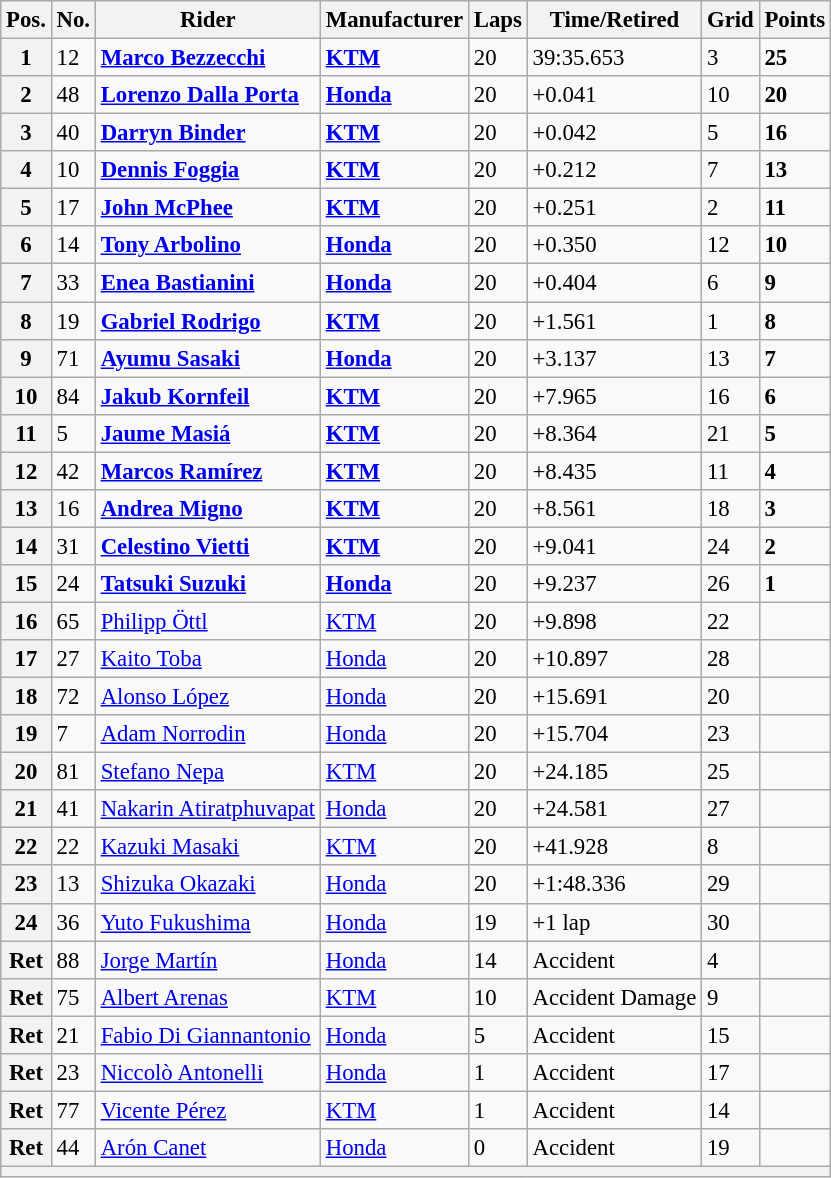<table class="wikitable" style="font-size: 95%;">
<tr>
<th>Pos.</th>
<th>No.</th>
<th>Rider</th>
<th>Manufacturer</th>
<th>Laps</th>
<th>Time/Retired</th>
<th>Grid</th>
<th>Points</th>
</tr>
<tr>
<th>1</th>
<td>12</td>
<td> <strong><a href='#'>Marco Bezzecchi</a></strong></td>
<td><strong><a href='#'>KTM</a></strong></td>
<td>20</td>
<td>39:35.653</td>
<td>3</td>
<td><strong>25</strong></td>
</tr>
<tr>
<th>2</th>
<td>48</td>
<td> <strong><a href='#'>Lorenzo Dalla Porta</a></strong></td>
<td><strong><a href='#'>Honda</a></strong></td>
<td>20</td>
<td>+0.041</td>
<td>10</td>
<td><strong>20</strong></td>
</tr>
<tr>
<th>3</th>
<td>40</td>
<td> <strong><a href='#'>Darryn Binder</a></strong></td>
<td><strong><a href='#'>KTM</a></strong></td>
<td>20</td>
<td>+0.042</td>
<td>5</td>
<td><strong>16</strong></td>
</tr>
<tr>
<th>4</th>
<td>10</td>
<td> <strong><a href='#'>Dennis Foggia</a></strong></td>
<td><strong><a href='#'>KTM</a></strong></td>
<td>20</td>
<td>+0.212</td>
<td>7</td>
<td><strong>13</strong></td>
</tr>
<tr>
<th>5</th>
<td>17</td>
<td> <strong><a href='#'>John McPhee</a></strong></td>
<td><strong><a href='#'>KTM</a></strong></td>
<td>20</td>
<td>+0.251</td>
<td>2</td>
<td><strong>11</strong></td>
</tr>
<tr>
<th>6</th>
<td>14</td>
<td> <strong><a href='#'>Tony Arbolino</a></strong></td>
<td><strong><a href='#'>Honda</a></strong></td>
<td>20</td>
<td>+0.350</td>
<td>12</td>
<td><strong>10</strong></td>
</tr>
<tr>
<th>7</th>
<td>33</td>
<td> <strong><a href='#'>Enea Bastianini</a></strong></td>
<td><strong><a href='#'>Honda</a></strong></td>
<td>20</td>
<td>+0.404</td>
<td>6</td>
<td><strong>9</strong></td>
</tr>
<tr>
<th>8</th>
<td>19</td>
<td> <strong><a href='#'>Gabriel Rodrigo</a></strong></td>
<td><strong><a href='#'>KTM</a></strong></td>
<td>20</td>
<td>+1.561</td>
<td>1</td>
<td><strong>8</strong></td>
</tr>
<tr>
<th>9</th>
<td>71</td>
<td> <strong><a href='#'>Ayumu Sasaki</a></strong></td>
<td><strong><a href='#'>Honda</a></strong></td>
<td>20</td>
<td>+3.137</td>
<td>13</td>
<td><strong>7</strong></td>
</tr>
<tr>
<th>10</th>
<td>84</td>
<td> <strong><a href='#'>Jakub Kornfeil</a></strong></td>
<td><strong><a href='#'>KTM</a></strong></td>
<td>20</td>
<td>+7.965</td>
<td>16</td>
<td><strong>6</strong></td>
</tr>
<tr>
<th>11</th>
<td>5</td>
<td> <strong><a href='#'>Jaume Masiá</a></strong></td>
<td><strong><a href='#'>KTM</a></strong></td>
<td>20</td>
<td>+8.364</td>
<td>21</td>
<td><strong>5</strong></td>
</tr>
<tr>
<th>12</th>
<td>42</td>
<td> <strong><a href='#'>Marcos Ramírez</a></strong></td>
<td><strong><a href='#'>KTM</a></strong></td>
<td>20</td>
<td>+8.435</td>
<td>11</td>
<td><strong>4</strong></td>
</tr>
<tr>
<th>13</th>
<td>16</td>
<td> <strong><a href='#'>Andrea Migno</a></strong></td>
<td><strong><a href='#'>KTM</a></strong></td>
<td>20</td>
<td>+8.561</td>
<td>18</td>
<td><strong>3</strong></td>
</tr>
<tr>
<th>14</th>
<td>31</td>
<td> <strong><a href='#'>Celestino Vietti</a></strong></td>
<td><strong><a href='#'>KTM</a></strong></td>
<td>20</td>
<td>+9.041</td>
<td>24</td>
<td><strong>2</strong></td>
</tr>
<tr>
<th>15</th>
<td>24</td>
<td> <strong><a href='#'>Tatsuki Suzuki</a></strong></td>
<td><strong><a href='#'>Honda</a></strong></td>
<td>20</td>
<td>+9.237</td>
<td>26</td>
<td><strong>1</strong></td>
</tr>
<tr>
<th>16</th>
<td>65</td>
<td> <a href='#'>Philipp Öttl</a></td>
<td><a href='#'>KTM</a></td>
<td>20</td>
<td>+9.898</td>
<td>22</td>
<td></td>
</tr>
<tr>
<th>17</th>
<td>27</td>
<td> <a href='#'>Kaito Toba</a></td>
<td><a href='#'>Honda</a></td>
<td>20</td>
<td>+10.897</td>
<td>28</td>
<td></td>
</tr>
<tr>
<th>18</th>
<td>72</td>
<td> <a href='#'>Alonso López</a></td>
<td><a href='#'>Honda</a></td>
<td>20</td>
<td>+15.691</td>
<td>20</td>
<td></td>
</tr>
<tr>
<th>19</th>
<td>7</td>
<td> <a href='#'>Adam Norrodin</a></td>
<td><a href='#'>Honda</a></td>
<td>20</td>
<td>+15.704</td>
<td>23</td>
<td></td>
</tr>
<tr>
<th>20</th>
<td>81</td>
<td> <a href='#'>Stefano Nepa</a></td>
<td><a href='#'>KTM</a></td>
<td>20</td>
<td>+24.185</td>
<td>25</td>
<td></td>
</tr>
<tr>
<th>21</th>
<td>41</td>
<td> <a href='#'>Nakarin Atiratphuvapat</a></td>
<td><a href='#'>Honda</a></td>
<td>20</td>
<td>+24.581</td>
<td>27</td>
<td></td>
</tr>
<tr>
<th>22</th>
<td>22</td>
<td> <a href='#'>Kazuki Masaki</a></td>
<td><a href='#'>KTM</a></td>
<td>20</td>
<td>+41.928</td>
<td>8</td>
<td></td>
</tr>
<tr>
<th>23</th>
<td>13</td>
<td> <a href='#'>Shizuka Okazaki</a></td>
<td><a href='#'>Honda</a></td>
<td>20</td>
<td>+1:48.336</td>
<td>29</td>
<td></td>
</tr>
<tr>
<th>24</th>
<td>36</td>
<td> <a href='#'>Yuto Fukushima</a></td>
<td><a href='#'>Honda</a></td>
<td>19</td>
<td>+1 lap</td>
<td>30</td>
<td></td>
</tr>
<tr>
<th>Ret</th>
<td>88</td>
<td> <a href='#'>Jorge Martín</a></td>
<td><a href='#'>Honda</a></td>
<td>14</td>
<td>Accident</td>
<td>4</td>
<td></td>
</tr>
<tr>
<th>Ret</th>
<td>75</td>
<td> <a href='#'>Albert Arenas</a></td>
<td><a href='#'>KTM</a></td>
<td>10</td>
<td>Accident Damage</td>
<td>9</td>
<td></td>
</tr>
<tr>
<th>Ret</th>
<td>21</td>
<td> <a href='#'>Fabio Di Giannantonio</a></td>
<td><a href='#'>Honda</a></td>
<td>5</td>
<td>Accident</td>
<td>15</td>
<td></td>
</tr>
<tr>
<th>Ret</th>
<td>23</td>
<td> <a href='#'>Niccolò Antonelli</a></td>
<td><a href='#'>Honda</a></td>
<td>1</td>
<td>Accident</td>
<td>17</td>
<td></td>
</tr>
<tr>
<th>Ret</th>
<td>77</td>
<td> <a href='#'>Vicente Pérez</a></td>
<td><a href='#'>KTM</a></td>
<td>1</td>
<td>Accident</td>
<td>14</td>
<td></td>
</tr>
<tr>
<th>Ret</th>
<td>44</td>
<td> <a href='#'>Arón Canet</a></td>
<td><a href='#'>Honda</a></td>
<td>0</td>
<td>Accident</td>
<td>19</td>
<td></td>
</tr>
<tr>
<th colspan=8></th>
</tr>
</table>
